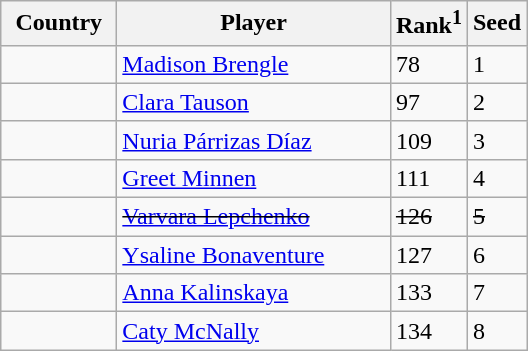<table class="sortable wikitable">
<tr>
<th width="70">Country</th>
<th width="175">Player</th>
<th>Rank<sup>1</sup></th>
<th>Seed</th>
</tr>
<tr>
<td></td>
<td><a href='#'>Madison Brengle</a></td>
<td>78</td>
<td>1</td>
</tr>
<tr>
<td></td>
<td><a href='#'>Clara Tauson</a></td>
<td>97</td>
<td>2</td>
</tr>
<tr>
<td></td>
<td><a href='#'>Nuria Párrizas Díaz</a></td>
<td>109</td>
<td>3</td>
</tr>
<tr>
<td></td>
<td><a href='#'>Greet Minnen</a></td>
<td>111</td>
<td>4</td>
</tr>
<tr>
<td><s></s></td>
<td><s><a href='#'>Varvara Lepchenko</a></s></td>
<td><s>126</s></td>
<td><s>5</s></td>
</tr>
<tr>
<td></td>
<td><a href='#'>Ysaline Bonaventure</a></td>
<td>127</td>
<td>6</td>
</tr>
<tr>
<td></td>
<td><a href='#'>Anna Kalinskaya</a></td>
<td>133</td>
<td>7</td>
</tr>
<tr>
<td></td>
<td><a href='#'>Caty McNally</a></td>
<td>134</td>
<td>8</td>
</tr>
</table>
